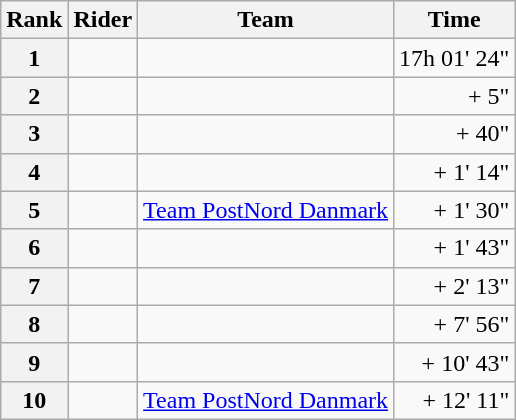<table class="wikitable" margin-bottom:0;">
<tr>
<th scope="col">Rank</th>
<th scope="col">Rider</th>
<th scope="col">Team</th>
<th scope="col">Time</th>
</tr>
<tr>
<th scope="row">1</th>
<td> </td>
<td></td>
<td align="right">17h 01' 24"</td>
</tr>
<tr>
<th scope="row">2</th>
<td></td>
<td></td>
<td align="right">+ 5"</td>
</tr>
<tr>
<th scope="row">3</th>
<td></td>
<td></td>
<td align="right">+ 40"</td>
</tr>
<tr>
<th scope="row">4</th>
<td></td>
<td></td>
<td align="right">+ 1' 14"</td>
</tr>
<tr>
<th scope="row">5</th>
<td></td>
<td><a href='#'>Team PostNord Danmark</a></td>
<td align="right">+ 1' 30"</td>
</tr>
<tr>
<th scope="row">6</th>
<td></td>
<td></td>
<td align="right">+ 1' 43"</td>
</tr>
<tr>
<th scope="row">7</th>
<td></td>
<td></td>
<td align="right">+ 2' 13"</td>
</tr>
<tr>
<th scope="row">8</th>
<td></td>
<td></td>
<td align="right">+ 7' 56"</td>
</tr>
<tr>
<th scope="row">9</th>
<td></td>
<td></td>
<td align="right">+ 10' 43"</td>
</tr>
<tr>
<th scope="row">10</th>
<td></td>
<td><a href='#'>Team PostNord Danmark</a></td>
<td align="right">+ 12' 11"</td>
</tr>
</table>
